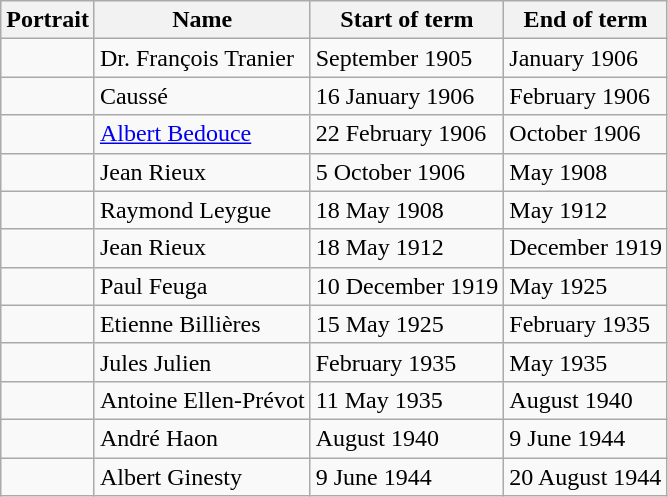<table class="wikitable">
<tr>
<th>Portrait</th>
<th>Name</th>
<th>Start of term</th>
<th>End of term</th>
</tr>
<tr>
<td></td>
<td>Dr. François Tranier</td>
<td>September 1905</td>
<td>January 1906</td>
</tr>
<tr>
<td></td>
<td>Caussé</td>
<td>16 January 1906</td>
<td>February 1906</td>
</tr>
<tr>
<td></td>
<td><a href='#'>Albert Bedouce</a></td>
<td>22 February 1906</td>
<td>October 1906</td>
</tr>
<tr>
<td></td>
<td>Jean Rieux</td>
<td>5 October 1906</td>
<td>May 1908</td>
</tr>
<tr>
<td></td>
<td>Raymond Leygue</td>
<td>18 May 1908</td>
<td>May 1912</td>
</tr>
<tr>
<td></td>
<td>Jean Rieux</td>
<td>18 May 1912</td>
<td>December 1919</td>
</tr>
<tr>
<td></td>
<td>Paul Feuga</td>
<td>10 December 1919</td>
<td>May 1925</td>
</tr>
<tr>
<td></td>
<td>Etienne Billières</td>
<td>15 May 1925</td>
<td>February 1935</td>
</tr>
<tr>
<td></td>
<td>Jules Julien</td>
<td>February 1935</td>
<td>May 1935</td>
</tr>
<tr>
<td></td>
<td>Antoine Ellen-Prévot</td>
<td>11 May 1935</td>
<td>August 1940</td>
</tr>
<tr>
<td></td>
<td>André Haon</td>
<td>August 1940</td>
<td>9 June 1944</td>
</tr>
<tr>
<td></td>
<td>Albert Ginesty</td>
<td>9 June 1944</td>
<td>20 August 1944</td>
</tr>
</table>
